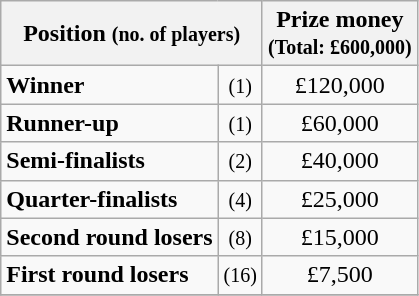<table class="wikitable">
<tr>
<th colspan=2>Position <small>(no. of players)</small></th>
<th>Prize money<br><small>(Total: £600,000)</small></th>
</tr>
<tr>
<td><strong>Winner</strong></td>
<td align=center><small>(1)</small></td>
<td align=center>£120,000</td>
</tr>
<tr>
<td><strong>Runner-up</strong></td>
<td align=center><small>(1)</small></td>
<td align=center>£60,000</td>
</tr>
<tr>
<td><strong>Semi-finalists</strong></td>
<td align=center><small>(2)</small></td>
<td align=center>£40,000</td>
</tr>
<tr>
<td><strong>Quarter-finalists</strong></td>
<td align=center><small>(4)</small></td>
<td align=center>£25,000</td>
</tr>
<tr>
<td><strong>Second round losers</strong></td>
<td align=center><small>(8)</small></td>
<td align=center>£15,000</td>
</tr>
<tr>
<td><strong>First round losers</strong></td>
<td align=center><small>(16)</small></td>
<td align=center>£7,500</td>
</tr>
<tr>
</tr>
</table>
